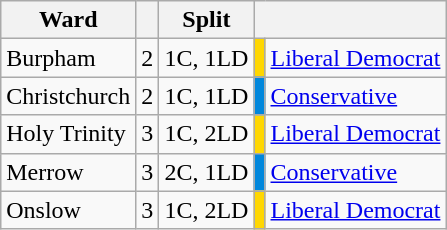<table class="wikitable">
<tr>
<th>Ward</th>
<th></th>
<th>Split</th>
<th colspan=2></th>
</tr>
<tr>
<td>Burpham</td>
<td align=right>2</td>
<td align=right>1C, 1LD</td>
<th style="background-color: #ffd700"></th>
<td><a href='#'>Liberal Democrat</a></td>
</tr>
<tr>
<td>Christchurch</td>
<td align=right>2</td>
<td align=right>1C, 1LD</td>
<th style="background-color: #0087DC"></th>
<td><a href='#'>Conservative</a></td>
</tr>
<tr>
<td>Holy Trinity</td>
<td align=right>3</td>
<td align=right>1C, 2LD</td>
<th style="background-color: #ffd700"></th>
<td><a href='#'>Liberal Democrat</a></td>
</tr>
<tr>
<td>Merrow</td>
<td align=right>3</td>
<td align=right>2C, 1LD</td>
<th style="background-color: #0087DC"></th>
<td><a href='#'>Conservative</a></td>
</tr>
<tr>
<td>Onslow</td>
<td align=right>3</td>
<td align=right>1C, 2LD</td>
<th style="background-color: #ffd700"></th>
<td><a href='#'>Liberal Democrat</a></td>
</tr>
</table>
